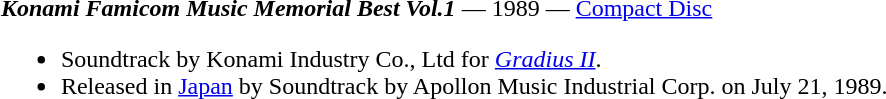<table class="toccolours" style="margin: 0 auto; width: 95%;">
<tr style="vertical-align: top;">
<td width="100%"><strong><em>Konami Famicom Music Memorial Best Vol.1</em></strong> — 1989 — <a href='#'>Compact Disc</a><br><ul><li>Soundtrack by Konami Industry Co., Ltd for <em><a href='#'>Gradius II</a></em>.</li><li>Released in <a href='#'>Japan</a> by Soundtrack by Apollon Music Industrial Corp. on July 21, 1989.</li></ul></td>
</tr>
</table>
